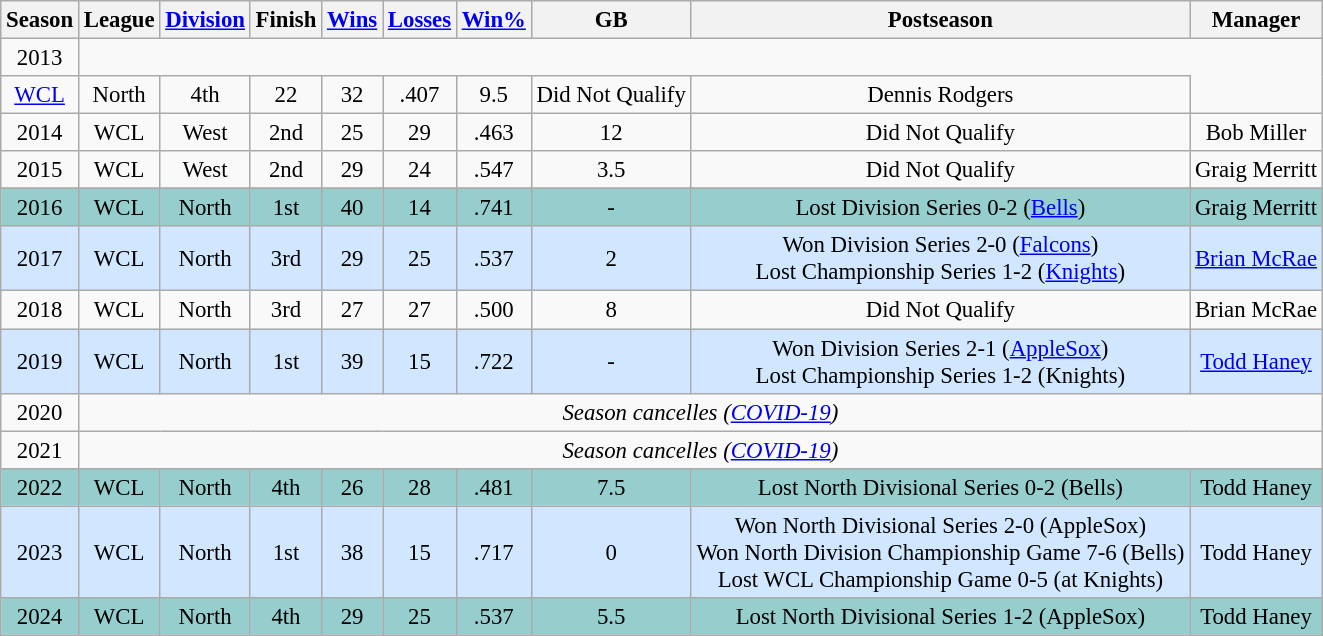<table class="wikitable" style="text-align:center; font-size:95%">
<tr>
<th scope="col">Season</th>
<th scope="col">League</th>
<th scope="col"><a href='#'>Division</a></th>
<th scope="col">Finish</th>
<th scope="col"><a href='#'>Wins</a></th>
<th scope="col"><a href='#'>Losses</a></th>
<th scope="col"><a href='#'>Win%</a></th>
<th scope="col">GB</th>
<th scope="col">Postseason</th>
<th scope="col">Manager</th>
</tr>
<tr>
<td>2013</td>
</tr>
<tr>
<td><a href='#'>WCL</a></td>
<td>North</td>
<td>4th</td>
<td>22</td>
<td>32</td>
<td>.407</td>
<td>9.5</td>
<td>Did Not Qualify</td>
<td>Dennis Rodgers</td>
</tr>
<tr>
<td>2014</td>
<td>WCL</td>
<td>West</td>
<td>2nd</td>
<td>25</td>
<td>29</td>
<td>.463</td>
<td>12</td>
<td>Did Not Qualify</td>
<td>Bob Miller</td>
</tr>
<tr>
<td>2015</td>
<td>WCL</td>
<td>West</td>
<td>2nd</td>
<td>29</td>
<td>24</td>
<td>.547</td>
<td>3.5</td>
<td>Did Not Qualify</td>
<td>Graig Merritt</td>
</tr>
<tr>
</tr>
<tr>
<td bgcolor="#96CDCD">2016</td>
<td bgcolor="#96CDCD">WCL</td>
<td bgcolor="#96CDCD">North</td>
<td bgcolor="#96CDCD">1st</td>
<td bgcolor="#96CDCD">40</td>
<td bgcolor="#96CDCD">14</td>
<td bgcolor="#96CDCD">.741</td>
<td bgcolor="#96CDCD">-</td>
<td bgcolor="#96CDCD">Lost Division Series 0-2 (<a href='#'>Bells</a>)</td>
<td bgcolor="#96CDCD">Graig Merritt</td>
</tr>
<tr>
<td bgcolor="#D0E7FF">2017</td>
<td bgcolor="#D0E7FF">WCL</td>
<td bgcolor="#D0E7FF">North</td>
<td bgcolor="#D0E7FF">3rd</td>
<td bgcolor="#D0E7FF">29</td>
<td bgcolor="#D0E7FF">25</td>
<td bgcolor="#D0E7FF">.537</td>
<td bgcolor="#D0E7FF">2</td>
<td bgcolor="#D0E7FF">Won Division Series 2-0 (<a href='#'>Falcons</a>) <br> Lost Championship Series 1-2 (<a href='#'>Knights</a>)</td>
<td bgcolor="#D0E7FF"><a href='#'>Brian McRae</a></td>
</tr>
<tr>
<td>2018</td>
<td>WCL</td>
<td>North</td>
<td>3rd</td>
<td>27</td>
<td>27</td>
<td>.500</td>
<td>8</td>
<td>Did Not Qualify</td>
<td>Brian McRae</td>
</tr>
<tr>
<td bgcolor="#D0E7FF">2019</td>
<td bgcolor="#D0E7FF">WCL</td>
<td bgcolor="#D0E7FF">North</td>
<td bgcolor="#D0E7FF">1st</td>
<td bgcolor="#D0E7FF">39</td>
<td bgcolor="#D0E7FF">15</td>
<td bgcolor="#D0E7FF">.722</td>
<td bgcolor="#D0E7FF">-</td>
<td bgcolor="#D0E7FF">Won Division Series 2-1 (<a href='#'>AppleSox</a>) <br> Lost Championship Series 1-2 (Knights)</td>
<td bgcolor="#D0E7FF"><a href='#'>Todd Haney</a></td>
</tr>
<tr>
<td>2020</td>
<td colspan="9"><em>Season cancelles (<a href='#'>COVID-19</a>)</em></td>
</tr>
<tr>
<td>2021</td>
<td colspan="9"><em>Season cancelles (<a href='#'>COVID-19</a>)</em></td>
</tr>
<tr>
<td bgcolor="#96CDCD">2022</td>
<td bgcolor="#96CDCD">WCL</td>
<td bgcolor="#96CDCD">North</td>
<td bgcolor="#96CDCD">4th</td>
<td bgcolor="#96CDCD">26</td>
<td bgcolor="#96CDCD">28</td>
<td bgcolor="#96CDCD">.481</td>
<td bgcolor="#96CDCD">7.5</td>
<td bgcolor="#96CDCD">Lost North Divisional Series 0-2 (Bells)</td>
<td bgcolor="#96CDCD">Todd Haney</td>
</tr>
<tr>
<td bgcolor="#D0E7FF">2023</td>
<td bgcolor="#D0E7FF">WCL</td>
<td bgcolor="#D0E7FF">North</td>
<td bgcolor="#D0E7FF">1st</td>
<td bgcolor="#D0E7FF">38</td>
<td bgcolor="#D0E7FF">15</td>
<td bgcolor="#D0E7FF">.717</td>
<td bgcolor="#D0E7FF">0</td>
<td bgcolor="#D0E7FF">Won North Divisional Series 2-0 (AppleSox) <br> Won North Division Championship Game 7-6 (Bells) <br> Lost WCL Championship Game 0-5 (at Knights)</td>
<td bgcolor="#D0E7FF">Todd Haney</td>
</tr>
<tr>
<td bgcolor="#96CDCD">2024</td>
<td bgcolor="#96CDCD">WCL</td>
<td bgcolor="#96CDCD">North</td>
<td bgcolor="#96CDCD">4th</td>
<td bgcolor="#96CDCD">29</td>
<td bgcolor="#96CDCD">25</td>
<td bgcolor="#96CDCD">.537</td>
<td bgcolor="#96CDCD">5.5</td>
<td bgcolor="#96CDCD">Lost North Divisional Series 1-2 (AppleSox)</td>
<td bgcolor="#96CDCD">Todd Haney</td>
</tr>
</table>
